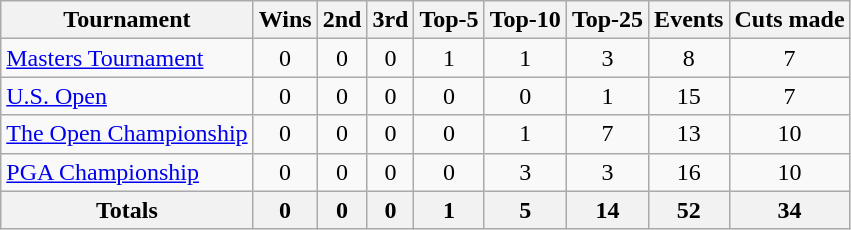<table class=wikitable style=text-align:center>
<tr>
<th>Tournament</th>
<th>Wins</th>
<th>2nd</th>
<th>3rd</th>
<th>Top-5</th>
<th>Top-10</th>
<th>Top-25</th>
<th>Events</th>
<th>Cuts made</th>
</tr>
<tr>
<td align=left><a href='#'>Masters Tournament</a></td>
<td>0</td>
<td>0</td>
<td>0</td>
<td>1</td>
<td>1</td>
<td>3</td>
<td>8</td>
<td>7</td>
</tr>
<tr>
<td align=left><a href='#'>U.S. Open</a></td>
<td>0</td>
<td>0</td>
<td>0</td>
<td>0</td>
<td>0</td>
<td>1</td>
<td>15</td>
<td>7</td>
</tr>
<tr>
<td align=left><a href='#'>The Open Championship</a></td>
<td>0</td>
<td>0</td>
<td>0</td>
<td>0</td>
<td>1</td>
<td>7</td>
<td>13</td>
<td>10</td>
</tr>
<tr>
<td align=left><a href='#'>PGA Championship</a></td>
<td>0</td>
<td>0</td>
<td>0</td>
<td>0</td>
<td>3</td>
<td>3</td>
<td>16</td>
<td>10</td>
</tr>
<tr>
<th>Totals</th>
<th>0</th>
<th>0</th>
<th>0</th>
<th>1</th>
<th>5</th>
<th>14</th>
<th>52</th>
<th>34</th>
</tr>
</table>
